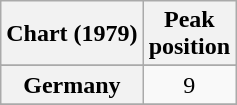<table class="wikitable sortable plainrowheaders" style="text-align:center">
<tr>
<th scope="col">Chart (1979)</th>
<th scope="col">Peak<br>position</th>
</tr>
<tr>
</tr>
<tr>
<th scope="row">Germany</th>
<td align="center">9</td>
</tr>
<tr>
</tr>
</table>
